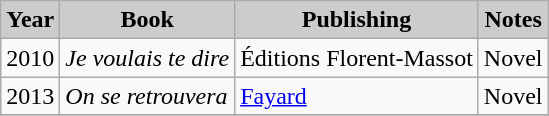<table class="wikitable">
<tr>
<th style="background: #CCCCCC;">Year</th>
<th style="background: #CCCCCC;">Book</th>
<th style="background: #CCCCCC;">Publishing</th>
<th style="background: #CCCCCC;">Notes</th>
</tr>
<tr>
<td>2010</td>
<td><em>Je voulais te dire</em></td>
<td>Éditions Florent-Massot</td>
<td>Novel</td>
</tr>
<tr>
<td>2013</td>
<td><em>On se retrouvera</em></td>
<td><a href='#'>Fayard</a></td>
<td>Novel</td>
</tr>
<tr>
</tr>
</table>
